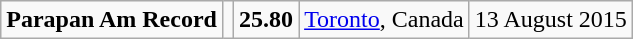<table class="wikitable">
<tr>
<td><strong>Parapan Am Record</strong></td>
<td></td>
<td><strong>25.80</strong></td>
<td><a href='#'>Toronto</a>, Canada</td>
<td>13 August 2015</td>
</tr>
</table>
